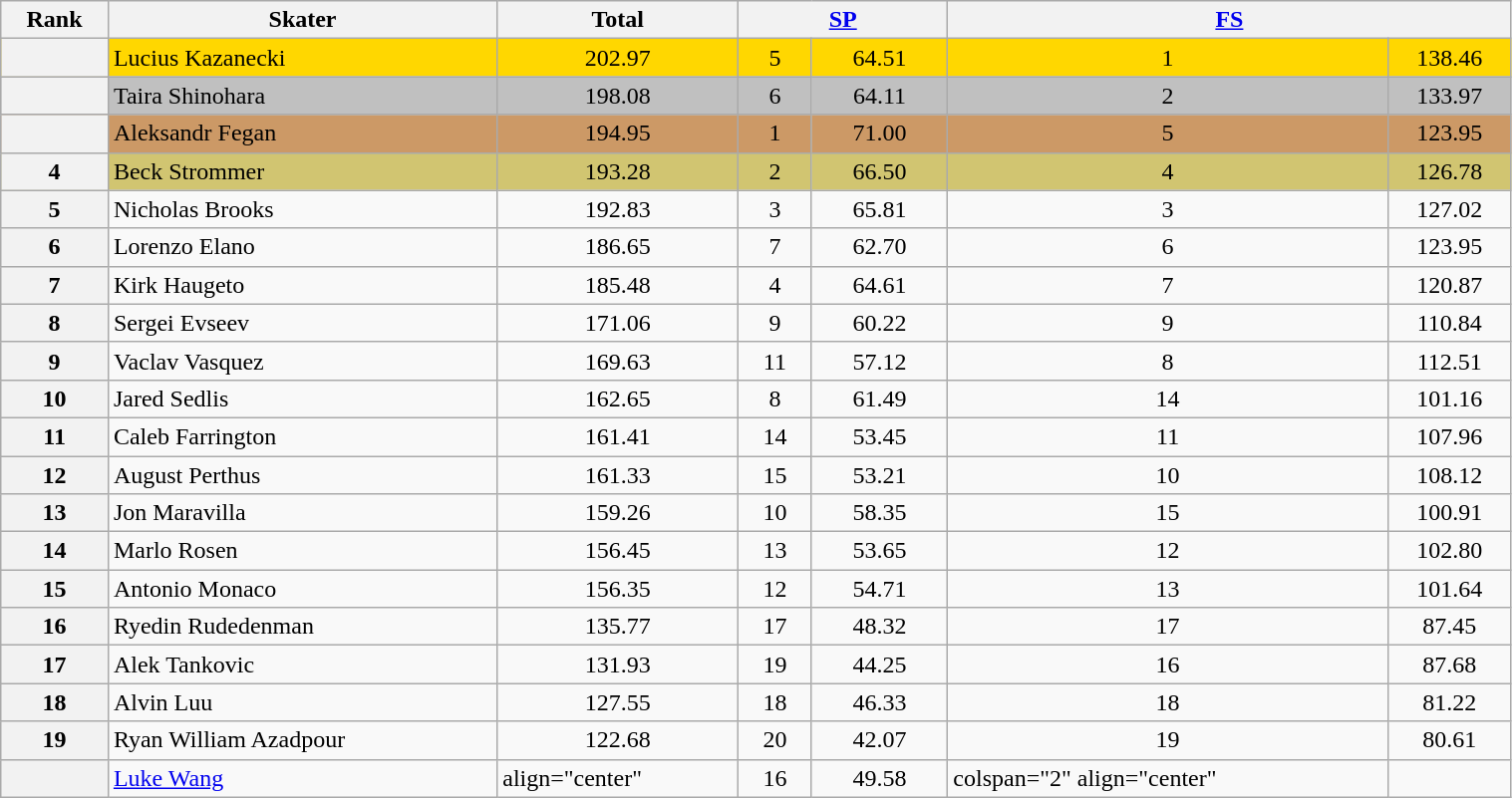<table class="wikitable sortable" style="text-align:left; width:80%">
<tr>
<th scope="col">Rank</th>
<th scope="col">Skater</th>
<th scope="col">Total</th>
<th scope="col" colspan="2" width="80px"><a href='#'>SP</a></th>
<th scope="col" colspan="2" width="80px"><a href='#'>FS</a></th>
</tr>
<tr bgcolor="gold">
<th scope="row"></th>
<td>Lucius Kazanecki</td>
<td align="center">202.97</td>
<td align="center">5</td>
<td align="center">64.51</td>
<td align="center">1</td>
<td align="center">138.46</td>
</tr>
<tr bgcolor="silver">
<th scope="row"></th>
<td>Taira Shinohara</td>
<td align="center">198.08</td>
<td align="center">6</td>
<td align="center">64.11</td>
<td align="center">2</td>
<td align="center">133.97</td>
</tr>
<tr bgcolor="cc9966">
<th scope="row"></th>
<td>Aleksandr Fegan</td>
<td align="center">194.95</td>
<td align="center">1</td>
<td align="center">71.00</td>
<td align="center">5</td>
<td align="center">123.95</td>
</tr>
<tr bgcolor="#d1c571">
<th scope="row">4</th>
<td>Beck Strommer</td>
<td align="center">193.28</td>
<td align="center">2</td>
<td align="center">66.50</td>
<td align="center">4</td>
<td align="center">126.78</td>
</tr>
<tr>
<th scope="row">5</th>
<td>Nicholas Brooks</td>
<td align="center">192.83</td>
<td align="center">3</td>
<td align="center">65.81</td>
<td align="center">3</td>
<td align="center">127.02</td>
</tr>
<tr>
<th scope="row">6</th>
<td>Lorenzo Elano</td>
<td align="center">186.65</td>
<td align="center">7</td>
<td align="center">62.70</td>
<td align="center">6</td>
<td align="center">123.95</td>
</tr>
<tr>
<th scope="row">7</th>
<td>Kirk Haugeto</td>
<td align="center">185.48</td>
<td align="center">4</td>
<td align="center">64.61</td>
<td align="center">7</td>
<td align="center">120.87</td>
</tr>
<tr>
<th scope="row">8</th>
<td>Sergei Evseev</td>
<td align="center">171.06</td>
<td align="center">9</td>
<td align="center">60.22</td>
<td align="center">9</td>
<td align="center">110.84</td>
</tr>
<tr>
<th scope="row">9</th>
<td>Vaclav Vasquez</td>
<td align="center">169.63</td>
<td align="center">11</td>
<td align="center">57.12</td>
<td align="center">8</td>
<td align="center">112.51</td>
</tr>
<tr>
<th scope="row">10</th>
<td>Jared Sedlis</td>
<td align="center">162.65</td>
<td align="center">8</td>
<td align="center">61.49</td>
<td align="center">14</td>
<td align="center">101.16</td>
</tr>
<tr>
<th scope="row">11</th>
<td>Caleb Farrington</td>
<td align="center">161.41</td>
<td align="center">14</td>
<td align="center">53.45</td>
<td align="center">11</td>
<td align="center">107.96</td>
</tr>
<tr>
<th scope="row">12</th>
<td>August Perthus</td>
<td align="center">161.33</td>
<td align="center">15</td>
<td align="center">53.21</td>
<td align="center">10</td>
<td align="center">108.12</td>
</tr>
<tr>
<th scope="row">13</th>
<td>Jon Maravilla</td>
<td align="center">159.26</td>
<td align="center">10</td>
<td align="center">58.35</td>
<td align="center">15</td>
<td align="center">100.91</td>
</tr>
<tr>
<th scope="row">14</th>
<td>Marlo Rosen</td>
<td align="center">156.45</td>
<td align="center">13</td>
<td align="center">53.65</td>
<td align="center">12</td>
<td align="center">102.80</td>
</tr>
<tr>
<th scope="row">15</th>
<td>Antonio Monaco</td>
<td align="center">156.35</td>
<td align="center">12</td>
<td align="center">54.71</td>
<td align="center">13</td>
<td align="center">101.64</td>
</tr>
<tr>
<th scope="row">16</th>
<td>Ryedin Rudedenman</td>
<td align="center">135.77</td>
<td align="center">17</td>
<td align="center">48.32</td>
<td align="center">17</td>
<td align="center">87.45</td>
</tr>
<tr>
<th scope="row">17</th>
<td>Alek Tankovic</td>
<td align="center">131.93</td>
<td align="center">19</td>
<td align="center">44.25</td>
<td align="center">16</td>
<td align="center">87.68</td>
</tr>
<tr>
<th scope="row">18</th>
<td>Alvin Luu</td>
<td align="center">127.55</td>
<td align="center">18</td>
<td align="center">46.33</td>
<td align="center">18</td>
<td align="center">81.22</td>
</tr>
<tr>
<th scope="row">19</th>
<td>Ryan William Azadpour</td>
<td align="center">122.68</td>
<td align="center">20</td>
<td align="center">42.07</td>
<td align="center">19</td>
<td align="center">80.61</td>
</tr>
<tr>
<th scope="row"></th>
<td><a href='#'>Luke Wang</a></td>
<td>align="center" </td>
<td align="center">16</td>
<td align="center">49.58</td>
<td>colspan="2" align="center" </td>
</tr>
</table>
